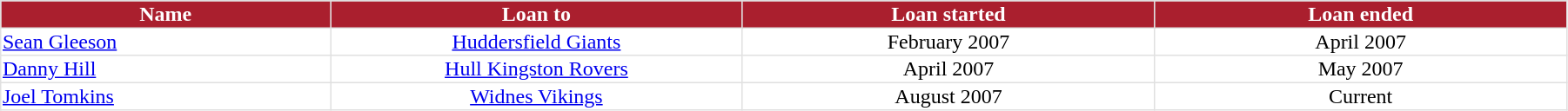<table width=95%  border="1" bordercolor="#FFFFFF" style="border-collapse: collapse; border-color: #E0E0E0;">
<tr style="background:#AA1F2E; color:white">
<th width=20%>Name</th>
<th width=25%>Loan to</th>
<th width=25%>Loan started</th>
<th width=25%>Loan ended</th>
</tr>
<tr bgcolor=#FFFFFF>
<td><a href='#'>Sean Gleeson</a></td>
<td align=center><a href='#'>Huddersfield Giants</a></td>
<td align=center>February 2007</td>
<td align=center>April 2007</td>
</tr>
<tr bgcolor=#FFFFFF>
<td><a href='#'>Danny Hill</a></td>
<td align=center><a href='#'>Hull Kingston Rovers</a></td>
<td align=center>April 2007</td>
<td align=center>May 2007</td>
</tr>
<tr bgcolor=#FFFFFF>
<td><a href='#'>Joel Tomkins</a></td>
<td align=center><a href='#'>Widnes Vikings</a></td>
<td align=center>August 2007</td>
<td align=center>Current</td>
</tr>
</table>
